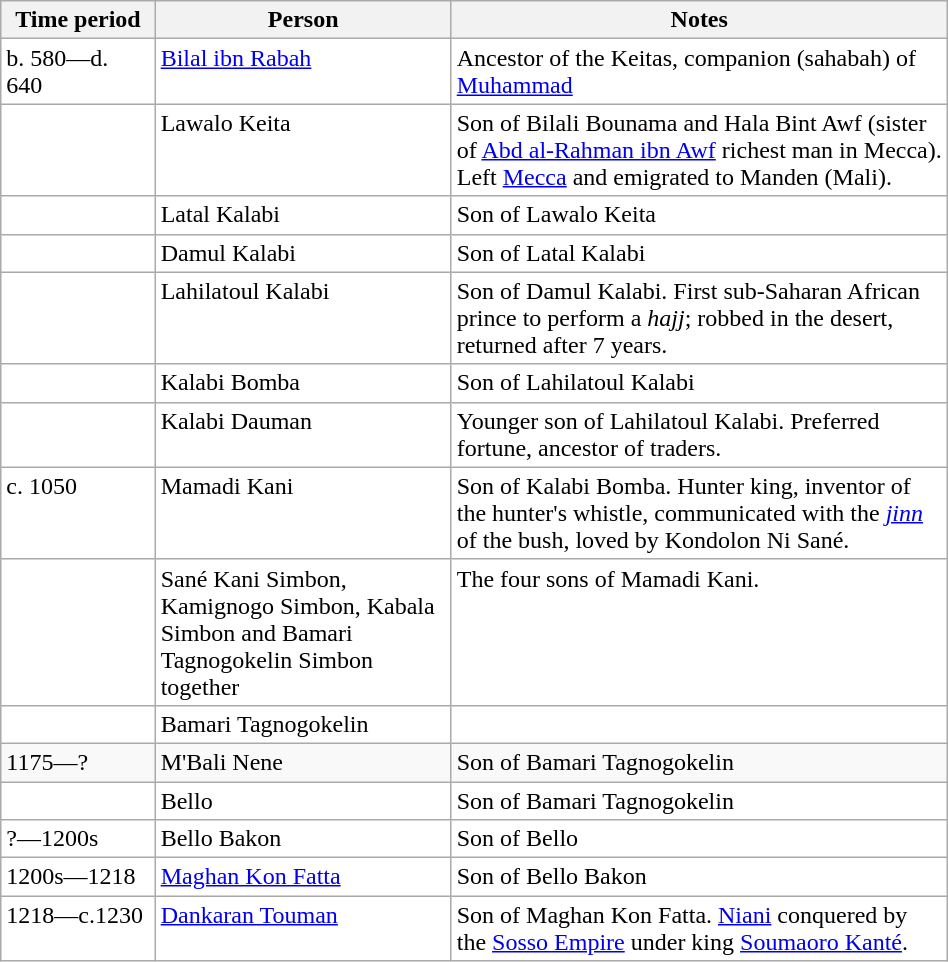<table class="wikitable" style="width: 50%">
<tr>
<th width="5%">Time period</th>
<th width="10%">Person</th>
<th width="20%">Notes</th>
</tr>
<tr valign="top" bgcolor="#ffffff">
<td>b. 580—d. 640</td>
<td><a href='#'>Bilal ibn Rabah</a></td>
<td>Ancestor of the Keitas, сompanion (sahabah) of <a href='#'>Muhammad</a></td>
</tr>
<tr valign="top" bgcolor="#ffffff">
<td></td>
<td>Lawalo Keita</td>
<td>Son of Bilali Bounama and Hala Bint Awf (sister of <a href='#'>Abd al-Rahman ibn Awf</a> richest man in Mecca). Left <a href='#'>Mecca</a> and emigrated to Manden (Mali).</td>
</tr>
<tr valign="top" bgcolor="#ffffff">
<td></td>
<td>Latal Kalabi</td>
<td>Son of Lawalo Keita</td>
</tr>
<tr valign="top" bgcolor="#ffffff">
<td></td>
<td>Damul Kalabi</td>
<td>Son of Latal Kalabi</td>
</tr>
<tr valign="top" bgcolor="#ffffff">
<td></td>
<td>Lahilatoul Kalabi</td>
<td>Son of Damul Kalabi. First sub-Saharan African prince to perform a <em>hajj</em>; robbed in the desert, returned after 7 years.</td>
</tr>
<tr valign="top" bgcolor="#ffffff">
<td></td>
<td>Kalabi Bomba</td>
<td>Son of Lahilatoul Kalabi</td>
</tr>
<tr valign="top" bgcolor="#ffffff">
<td></td>
<td>Kalabi Dauman</td>
<td>Younger son of Lahilatoul Kalabi. Preferred fortune, ancestor of traders.</td>
</tr>
<tr valign="top" bgcolor="#ffffff">
<td>c. 1050</td>
<td>Mamadi Kani</td>
<td>Son of Kalabi Bomba. Hunter king, inventor of the hunter's whistle, communicated with the <em><a href='#'>jinn</a></em> of the bush, loved by Kondolon Ni Sané.</td>
</tr>
<tr valign="top" bgcolor="#ffffff">
<td></td>
<td>Sané Kani Simbon, Kamignogo Simbon, Kabala Simbon and Bamari Tagnogokelin Simbon together</td>
<td>The four sons of Mamadi Kani.</td>
</tr>
<tr valign="top" bgcolor="#ffffff">
<td></td>
<td>Bamari Tagnogokelin</td>
<td></td>
</tr>
<tr>
<td>1175—?</td>
<td>M'Bali Nene</td>
<td>Son of Bamari Tagnogokelin</td>
</tr>
<tr valign="top" bgcolor="#ffffff">
<td></td>
<td>Bello</td>
<td>Son of Bamari Tagnogokelin</td>
</tr>
<tr valign="top" bgcolor="#ffffff">
<td>?—1200s</td>
<td>Bello Bakon</td>
<td>Son of Bello</td>
</tr>
<tr valign="top" bgcolor="#ffffff">
<td>1200s—1218</td>
<td><a href='#'>Maghan Kon Fatta</a></td>
<td>Son of Bello Bakon</td>
</tr>
<tr valign="top" bgcolor="#ffffff">
<td>1218—c.1230</td>
<td><a href='#'>Dankaran Touman</a></td>
<td>Son of Maghan Kon Fatta. <a href='#'>Niani</a> conquered by the <a href='#'>Sosso Empire</a> under king <a href='#'>Soumaoro Kanté</a>.</td>
</tr>
</table>
